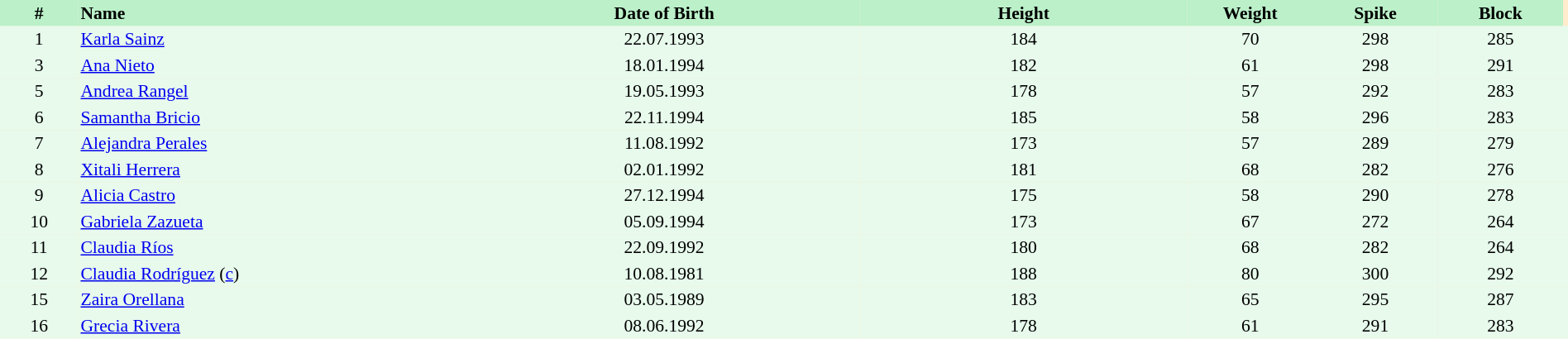<table border=0 cellpadding=2 cellspacing=0  |- bgcolor=#FFECCE style="text-align:center; font-size:90%;" width=100%>
<tr bgcolor=#BBF0C9>
<th width=5%>#</th>
<th width=25% align=left>Name</th>
<th width=25%>Date of Birth</th>
<th width=21%>Height</th>
<th width=8%>Weight</th>
<th width=8%>Spike</th>
<th width=8%>Block</th>
</tr>
<tr bgcolor=#E7FAEC>
<td>1</td>
<td align=left><a href='#'>Karla Sainz</a></td>
<td>22.07.1993</td>
<td>184</td>
<td>70</td>
<td>298</td>
<td>285</td>
<td></td>
</tr>
<tr bgcolor=#E7FAEC>
<td>3</td>
<td align=left><a href='#'>Ana Nieto</a></td>
<td>18.01.1994</td>
<td>182</td>
<td>61</td>
<td>298</td>
<td>291</td>
<td></td>
</tr>
<tr bgcolor=#E7FAEC>
<td>5</td>
<td align=left><a href='#'>Andrea Rangel</a></td>
<td>19.05.1993</td>
<td>178</td>
<td>57</td>
<td>292</td>
<td>283</td>
<td></td>
</tr>
<tr bgcolor=#E7FAEC>
<td>6</td>
<td align=left><a href='#'>Samantha Bricio</a></td>
<td>22.11.1994</td>
<td>185</td>
<td>58</td>
<td>296</td>
<td>283</td>
<td></td>
</tr>
<tr bgcolor=#E7FAEC>
<td>7</td>
<td align=left><a href='#'>Alejandra Perales</a></td>
<td>11.08.1992</td>
<td>173</td>
<td>57</td>
<td>289</td>
<td>279</td>
<td></td>
</tr>
<tr bgcolor=#E7FAEC>
<td>8</td>
<td align=left><a href='#'>Xitali Herrera</a></td>
<td>02.01.1992</td>
<td>181</td>
<td>68</td>
<td>282</td>
<td>276</td>
<td></td>
</tr>
<tr bgcolor=#E7FAEC>
<td>9</td>
<td align=left><a href='#'>Alicia Castro</a></td>
<td>27.12.1994</td>
<td>175</td>
<td>58</td>
<td>290</td>
<td>278</td>
<td></td>
</tr>
<tr bgcolor=#E7FAEC>
<td>10</td>
<td align=left><a href='#'>Gabriela Zazueta</a></td>
<td>05.09.1994</td>
<td>173</td>
<td>67</td>
<td>272</td>
<td>264</td>
<td></td>
</tr>
<tr bgcolor=#E7FAEC>
<td>11</td>
<td align=left><a href='#'>Claudia Ríos</a></td>
<td>22.09.1992</td>
<td>180</td>
<td>68</td>
<td>282</td>
<td>264</td>
<td></td>
</tr>
<tr bgcolor=#E7FAEC>
<td>12</td>
<td align=left><a href='#'>Claudia Rodríguez</a> (<a href='#'>c</a>)</td>
<td>10.08.1981</td>
<td>188</td>
<td>80</td>
<td>300</td>
<td>292</td>
<td></td>
</tr>
<tr bgcolor=#E7FAEC>
<td>15</td>
<td align=left><a href='#'>Zaira Orellana</a></td>
<td>03.05.1989</td>
<td>183</td>
<td>65</td>
<td>295</td>
<td>287</td>
<td></td>
</tr>
<tr bgcolor=#E7FAEC>
<td>16</td>
<td align=left><a href='#'>Grecia Rivera</a></td>
<td>08.06.1992</td>
<td>178</td>
<td>61</td>
<td>291</td>
<td>283</td>
<td></td>
</tr>
</table>
